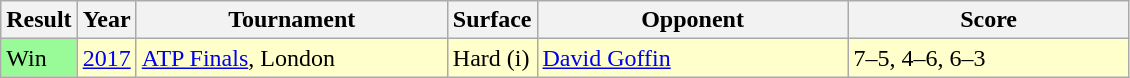<table class="wikitable">
<tr>
<th>Result</th>
<th>Year</th>
<th width=200>Tournament</th>
<th>Surface</th>
<th width=200>Opponent</th>
<th width="180" class="unsortable">Score</th>
</tr>
<tr style="background:#ffc;">
<td style="background:#98fb98;">Win</td>
<td><a href='#'>2017</a></td>
<td><a href='#'>ATP Finals</a>, London</td>
<td>Hard (i)</td>
<td> <a href='#'>David Goffin</a></td>
<td>7–5, 4–6, 6–3</td>
</tr>
</table>
